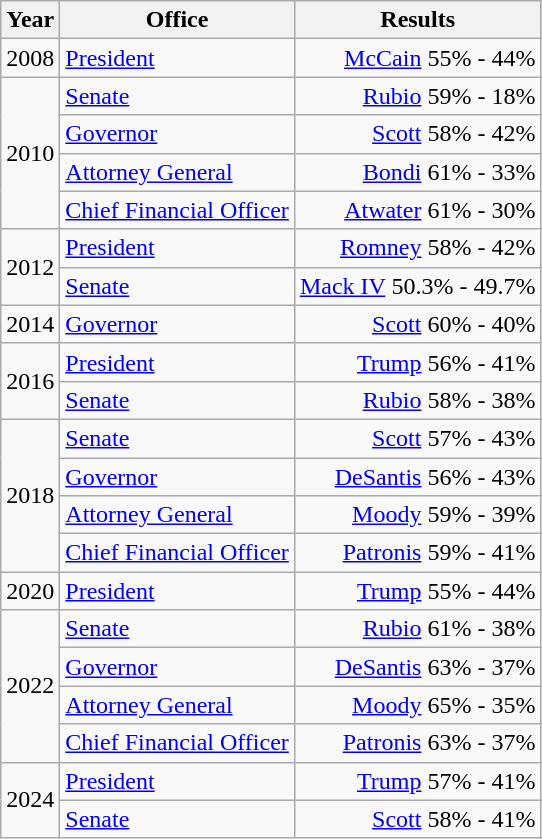<table class=wikitable>
<tr>
<th>Year</th>
<th>Office</th>
<th>Results</th>
</tr>
<tr>
<td>2008</td>
<td><a href='#'>President</a></td>
<td align="right" ><a href='#'>McCain</a> 55% - 44%</td>
</tr>
<tr>
<td rowspan=4>2010</td>
<td><a href='#'>Senate</a></td>
<td align="right" ><a href='#'>Rubio</a> 59% - 18%</td>
</tr>
<tr>
<td><a href='#'>Governor</a></td>
<td align="right" ><a href='#'>Scott</a> 58% - 42%</td>
</tr>
<tr>
<td><a href='#'>Attorney General</a></td>
<td align="right" ><a href='#'>Bondi</a> 61% - 33%</td>
</tr>
<tr>
<td><a href='#'>Chief Financial Officer</a></td>
<td align="right" ><a href='#'>Atwater</a> 61% - 30%</td>
</tr>
<tr>
<td rowspan=2>2012</td>
<td><a href='#'>President</a></td>
<td align="right" ><a href='#'>Romney</a> 58% - 42%</td>
</tr>
<tr>
<td><a href='#'>Senate</a></td>
<td align="right" ><a href='#'>Mack IV</a> 50.3% - 49.7%</td>
</tr>
<tr>
<td>2014</td>
<td><a href='#'>Governor</a></td>
<td align="right" ><a href='#'>Scott</a> 60% - 40%</td>
</tr>
<tr>
<td rowspan=2>2016</td>
<td><a href='#'>President</a></td>
<td align="right" ><a href='#'>Trump</a> 56% - 41%</td>
</tr>
<tr>
<td><a href='#'>Senate</a></td>
<td align="right" ><a href='#'>Rubio</a> 58% - 38%</td>
</tr>
<tr>
<td rowspan=4>2018</td>
<td><a href='#'>Senate</a></td>
<td align="right" ><a href='#'>Scott</a> 57% - 43%</td>
</tr>
<tr>
<td><a href='#'>Governor</a></td>
<td align="right" ><a href='#'>DeSantis</a> 56% - 43%</td>
</tr>
<tr>
<td><a href='#'>Attorney General</a></td>
<td align="right" ><a href='#'>Moody</a> 59% - 39%</td>
</tr>
<tr>
<td><a href='#'>Chief Financial Officer</a></td>
<td align="right" ><a href='#'>Patronis</a> 59% - 41%</td>
</tr>
<tr>
<td>2020</td>
<td><a href='#'>President</a></td>
<td align="right" ><a href='#'>Trump</a> 55% - 44%</td>
</tr>
<tr>
<td rowspan=4>2022</td>
<td><a href='#'>Senate</a></td>
<td align="right" ><a href='#'>Rubio</a> 61% - 38%</td>
</tr>
<tr>
<td><a href='#'>Governor</a></td>
<td align="right" ><a href='#'>DeSantis</a> 63% - 37%</td>
</tr>
<tr>
<td><a href='#'>Attorney General</a></td>
<td align="right" ><a href='#'>Moody</a> 65% - 35%</td>
</tr>
<tr>
<td><a href='#'>Chief Financial Officer</a></td>
<td align="right" ><a href='#'>Patronis</a> 63% - 37%</td>
</tr>
<tr>
<td rowspan=2>2024</td>
<td><a href='#'>President</a></td>
<td align="right" ><a href='#'>Trump</a> 57% - 41%</td>
</tr>
<tr>
<td><a href='#'>Senate</a></td>
<td align="right" ><a href='#'>Scott</a> 58% - 41%</td>
</tr>
</table>
